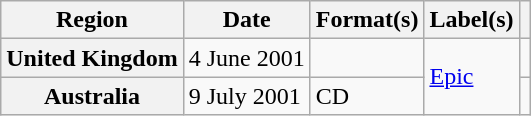<table class="wikitable plainrowheaders">
<tr>
<th scope="col">Region</th>
<th scope="col">Date</th>
<th scope="col">Format(s)</th>
<th scope="col">Label(s)</th>
<th scope="col"></th>
</tr>
<tr>
<th scope="row">United Kingdom</th>
<td>4 June 2001</td>
<td></td>
<td rowspan="2"><a href='#'>Epic</a></td>
<td></td>
</tr>
<tr>
<th scope="row">Australia</th>
<td>9 July 2001</td>
<td>CD</td>
<td></td>
</tr>
</table>
